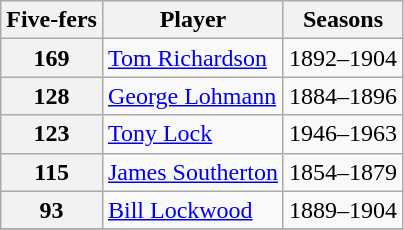<table class="wikitable">
<tr>
<th>Five-fers</th>
<th>Player</th>
<th>Seasons</th>
</tr>
<tr>
<th>169</th>
<td> <a href='#'>Tom Richardson</a></td>
<td>1892–1904</td>
</tr>
<tr>
<th>128</th>
<td> <a href='#'>George Lohmann</a></td>
<td>1884–1896</td>
</tr>
<tr>
<th>123</th>
<td> <a href='#'>Tony Lock</a></td>
<td>1946–1963</td>
</tr>
<tr>
<th>115</th>
<td> <a href='#'>James Southerton</a></td>
<td>1854–1879</td>
</tr>
<tr>
<th>93</th>
<td> <a href='#'>Bill Lockwood</a></td>
<td>1889–1904</td>
</tr>
<tr>
</tr>
</table>
